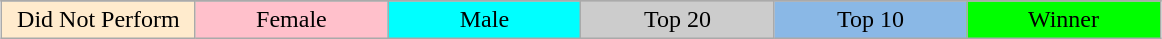<table class="wikitable" style="margin:1em auto; text-align:center;">
<tr>
</tr>
<tr>
<td style="background:#ffebcd; width:15%;">Did Not Perform</td>
<td style="background:pink; width:15%;">Female</td>
<td style="background:cyan; width:15%;">Male</td>
<td style="background:#ccc; width:15%;">Top 20</td>
<td style="background:#8ab8e6; width:15%;">Top 10</td>
<td style="background:lime; width:15%;">Winner</td>
</tr>
</table>
